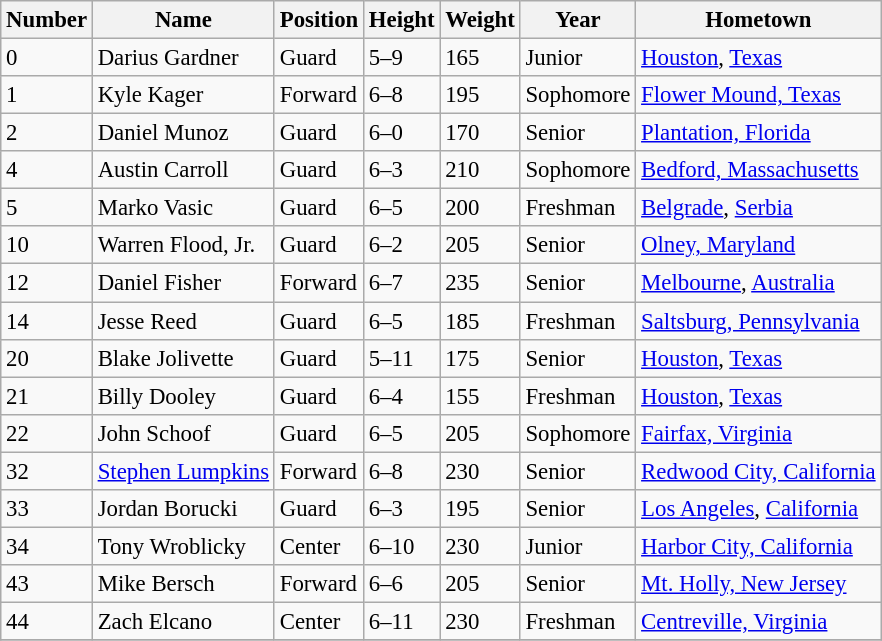<table class="wikitable" style="font-size: 95%;">
<tr>
<th>Number</th>
<th>Name</th>
<th>Position</th>
<th>Height</th>
<th>Weight</th>
<th>Year</th>
<th>Hometown</th>
</tr>
<tr>
<td>0</td>
<td>Darius Gardner</td>
<td>Guard</td>
<td>5–9</td>
<td>165</td>
<td>Junior</td>
<td><a href='#'>Houston</a>, <a href='#'>Texas</a></td>
</tr>
<tr>
<td>1</td>
<td>Kyle Kager</td>
<td>Forward</td>
<td>6–8</td>
<td>195</td>
<td>Sophomore</td>
<td><a href='#'>Flower Mound, Texas</a></td>
</tr>
<tr>
<td>2</td>
<td>Daniel Munoz</td>
<td>Guard</td>
<td>6–0</td>
<td>170</td>
<td>Senior</td>
<td><a href='#'>Plantation, Florida</a></td>
</tr>
<tr>
<td>4</td>
<td>Austin Carroll</td>
<td>Guard</td>
<td>6–3</td>
<td>210</td>
<td>Sophomore</td>
<td><a href='#'>Bedford, Massachusetts</a></td>
</tr>
<tr>
<td>5</td>
<td>Marko Vasic</td>
<td>Guard</td>
<td>6–5</td>
<td>200</td>
<td>Freshman</td>
<td><a href='#'>Belgrade</a>, <a href='#'>Serbia</a></td>
</tr>
<tr>
<td>10</td>
<td>Warren Flood, Jr.</td>
<td>Guard</td>
<td>6–2</td>
<td>205</td>
<td>Senior</td>
<td><a href='#'>Olney, Maryland</a></td>
</tr>
<tr>
<td>12</td>
<td>Daniel Fisher</td>
<td>Forward</td>
<td>6–7</td>
<td>235</td>
<td>Senior</td>
<td><a href='#'>Melbourne</a>, <a href='#'>Australia</a></td>
</tr>
<tr>
<td>14</td>
<td>Jesse Reed</td>
<td>Guard</td>
<td>6–5</td>
<td>185</td>
<td>Freshman</td>
<td><a href='#'>Saltsburg, Pennsylvania</a></td>
</tr>
<tr>
<td>20</td>
<td>Blake Jolivette</td>
<td>Guard</td>
<td>5–11</td>
<td>175</td>
<td>Senior</td>
<td><a href='#'>Houston</a>, <a href='#'>Texas</a></td>
</tr>
<tr>
<td>21</td>
<td>Billy Dooley</td>
<td>Guard</td>
<td>6–4</td>
<td>155</td>
<td>Freshman</td>
<td><a href='#'>Houston</a>, <a href='#'>Texas</a></td>
</tr>
<tr>
<td>22</td>
<td>John Schoof</td>
<td>Guard</td>
<td>6–5</td>
<td>205</td>
<td>Sophomore</td>
<td><a href='#'>Fairfax, Virginia</a></td>
</tr>
<tr>
<td>32</td>
<td><a href='#'>Stephen Lumpkins</a></td>
<td>Forward</td>
<td>6–8</td>
<td>230</td>
<td>Senior</td>
<td><a href='#'>Redwood City, California</a></td>
</tr>
<tr>
<td>33</td>
<td>Jordan Borucki</td>
<td>Guard</td>
<td>6–3</td>
<td>195</td>
<td>Senior</td>
<td><a href='#'>Los Angeles</a>, <a href='#'>California</a></td>
</tr>
<tr>
<td>34</td>
<td>Tony Wroblicky</td>
<td>Center</td>
<td>6–10</td>
<td>230</td>
<td>Junior</td>
<td><a href='#'>Harbor City, California</a></td>
</tr>
<tr>
<td>43</td>
<td>Mike Bersch</td>
<td>Forward</td>
<td>6–6</td>
<td>205</td>
<td>Senior</td>
<td><a href='#'>Mt. Holly, New Jersey</a></td>
</tr>
<tr>
<td>44</td>
<td>Zach Elcano</td>
<td>Center</td>
<td>6–11</td>
<td>230</td>
<td>Freshman</td>
<td><a href='#'>Centreville, Virginia</a></td>
</tr>
<tr>
</tr>
</table>
